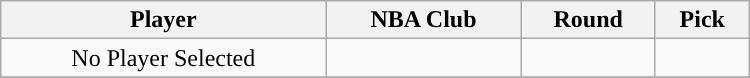<table class="wikitable" width="500">
<tr>
<th>Player</th>
<th>NBA Club</th>
<th>Round</th>
<th>Pick</th>
</tr>
<tr align="center" bgcolor="">
<td>No Player Selected</td>
<td></td>
<td></td>
<td></td>
</tr>
<tr align="center" bgcolor="">
</tr>
</table>
